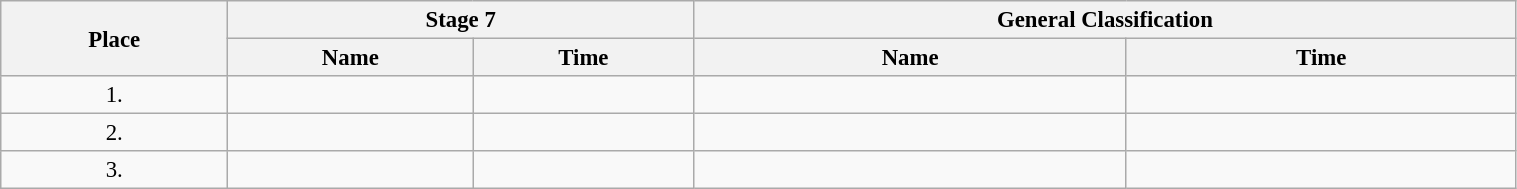<table class=wikitable style="font-size:95%" width="80%">
<tr>
<th rowspan="2">Place</th>
<th colspan="2">Stage 7</th>
<th colspan="2">General Classification</th>
</tr>
<tr>
<th>Name</th>
<th>Time</th>
<th>Name</th>
<th>Time</th>
</tr>
<tr>
<td align="center">1.</td>
<td></td>
<td></td>
<td></td>
<td></td>
</tr>
<tr>
<td align="center">2.</td>
<td></td>
<td></td>
<td></td>
<td></td>
</tr>
<tr>
<td align="center">3.</td>
<td></td>
<td></td>
<td></td>
<td></td>
</tr>
</table>
